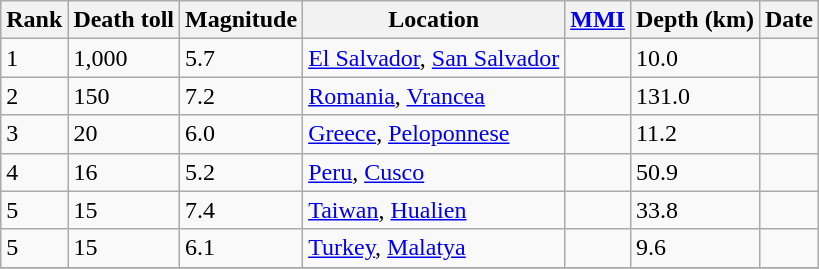<table class="sortable wikitable" style="font-size:100%;">
<tr>
<th>Rank</th>
<th>Death toll</th>
<th>Magnitude</th>
<th>Location</th>
<th><a href='#'>MMI</a></th>
<th>Depth (km)</th>
<th>Date</th>
</tr>
<tr>
<td>1</td>
<td>1,000</td>
<td>5.7</td>
<td> <a href='#'>El Salvador</a>, <a href='#'>San Salvador</a></td>
<td></td>
<td>10.0</td>
<td></td>
</tr>
<tr>
<td>2</td>
<td>150</td>
<td>7.2</td>
<td> <a href='#'>Romania</a>, <a href='#'>Vrancea</a></td>
<td></td>
<td>131.0</td>
<td></td>
</tr>
<tr>
<td>3</td>
<td>20</td>
<td>6.0</td>
<td> <a href='#'>Greece</a>, <a href='#'>Peloponnese</a></td>
<td></td>
<td>11.2</td>
<td></td>
</tr>
<tr>
<td>4</td>
<td>16</td>
<td>5.2</td>
<td> <a href='#'>Peru</a>, <a href='#'>Cusco</a></td>
<td></td>
<td>50.9</td>
<td></td>
</tr>
<tr>
<td>5</td>
<td>15</td>
<td>7.4</td>
<td> <a href='#'>Taiwan</a>, <a href='#'>Hualien</a></td>
<td></td>
<td>33.8</td>
<td></td>
</tr>
<tr>
<td>5</td>
<td>15</td>
<td>6.1</td>
<td> <a href='#'>Turkey</a>, <a href='#'>Malatya</a></td>
<td></td>
<td>9.6</td>
<td></td>
</tr>
<tr>
</tr>
</table>
